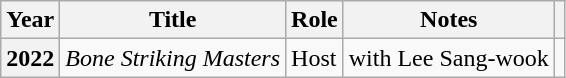<table class="wikitable  plainrowheaders">
<tr>
<th scope="col">Year</th>
<th scope="col">Title</th>
<th scope="col">Role</th>
<th scope="col">Notes</th>
<th scope="col" class="unsortable"></th>
</tr>
<tr>
<th scope="row">2022</th>
<td><em>Bone Striking Masters</em></td>
<td>Host</td>
<td>with Lee Sang-wook</td>
<td></td>
</tr>
</table>
